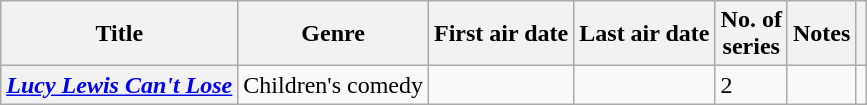<table class="wikitable plainrowheaders sortable">
<tr>
<th scope="col">Title</th>
<th scope="col">Genre</th>
<th scope="col">First air date</th>
<th scope="col">Last air date</th>
<th scope="col">No. of<br>series</th>
<th scope="col" class="unsortable">Notes</th>
<th scope="col" class="unsortable"></th>
</tr>
<tr>
<th scope="row"><em><a href='#'>Lucy Lewis Can't Lose</a></em></th>
<td>Children's comedy</td>
<td></td>
<td></td>
<td>2</td>
<td></td>
<td style="text-align:center;"></td>
</tr>
</table>
